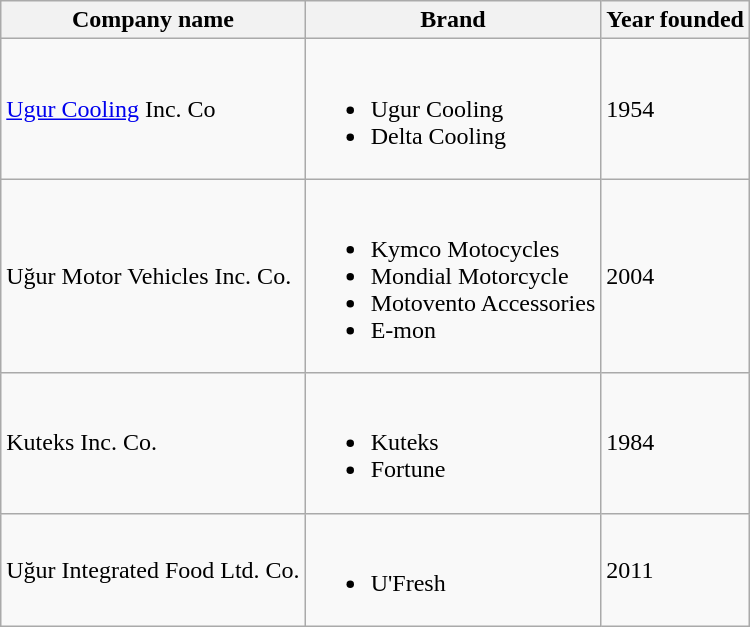<table class="wikitable">
<tr>
<th>Company name</th>
<th>Brand</th>
<th>Year founded</th>
</tr>
<tr>
<td><a href='#'>Ugur Cooling</a> Inc. Co</td>
<td><br><ul><li>Ugur Cooling</li><li>Delta Cooling</li></ul></td>
<td>1954</td>
</tr>
<tr>
<td>Uğur Motor Vehicles Inc. Co.</td>
<td><br><ul><li>Kymco Motocycles</li><li>Mondial Motorcycle</li><li>Motovento Accessories</li><li>E-mon</li></ul></td>
<td>2004</td>
</tr>
<tr>
<td>Kuteks Inc. Co.</td>
<td><br><ul><li>Kuteks</li><li>Fortune</li></ul></td>
<td>1984</td>
</tr>
<tr>
<td>Uğur Integrated Food Ltd. Co.</td>
<td><br><ul><li>U'Fresh</li></ul></td>
<td>2011</td>
</tr>
</table>
